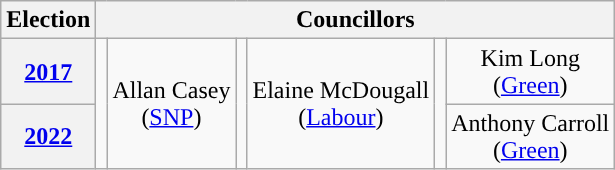<table class="wikitable" style="text-align:center">
<tr>
<th>Election</th>
<th colspan=8>Councillors</th>
</tr>
<tr>
<th><a href='#'>2017</a></th>
<td rowspan=2; style="background-color: "></td>
<td rowspan=2>Allan Casey<br>(<a href='#'>SNP</a>)</td>
<td rowspan=2; style="background-color: "></td>
<td rowspan=2>Elaine McDougall<br>(<a href='#'>Labour</a>)</td>
<td rowspan=2; style="background-color: "></td>
<td rowspan=1>Kim Long<br>(<a href='#'>Green</a>)</td>
</tr>
<tr>
<th><a href='#'>2022</a></th>
<td rowspan=1>Anthony Carroll<br>(<a href='#'>Green</a>)</td>
</tr>
</table>
